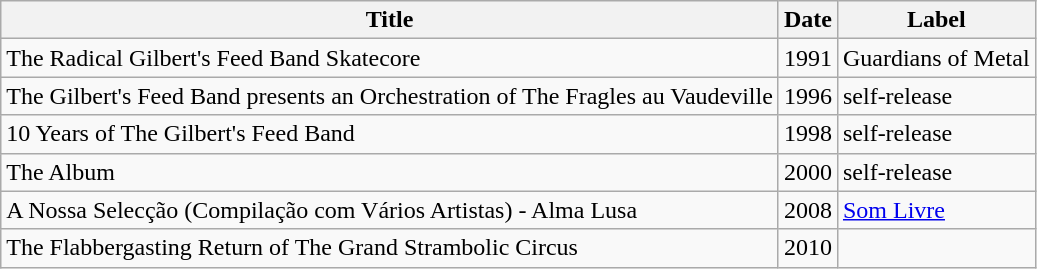<table class="wikitable">
<tr>
<th>Title</th>
<th>Date</th>
<th>Label</th>
</tr>
<tr>
<td>The Radical Gilbert's Feed Band Skatecore</td>
<td>1991</td>
<td>Guardians of Metal</td>
</tr>
<tr>
<td>The Gilbert's Feed Band presents an Orchestration of The Fragles au Vaudeville</td>
<td>1996</td>
<td>self-release</td>
</tr>
<tr>
<td>10 Years of The Gilbert's Feed Band</td>
<td>1998</td>
<td>self-release</td>
</tr>
<tr>
<td>The Album</td>
<td>2000</td>
<td>self-release</td>
</tr>
<tr>
<td>A Nossa Selecção (Compilação com Vários Artistas) - Alma Lusa</td>
<td>2008</td>
<td><a href='#'>Som Livre</a></td>
</tr>
<tr>
<td>The Flabbergasting Return of The Grand Strambolic Circus</td>
<td>2010</td>
<td></td>
</tr>
</table>
